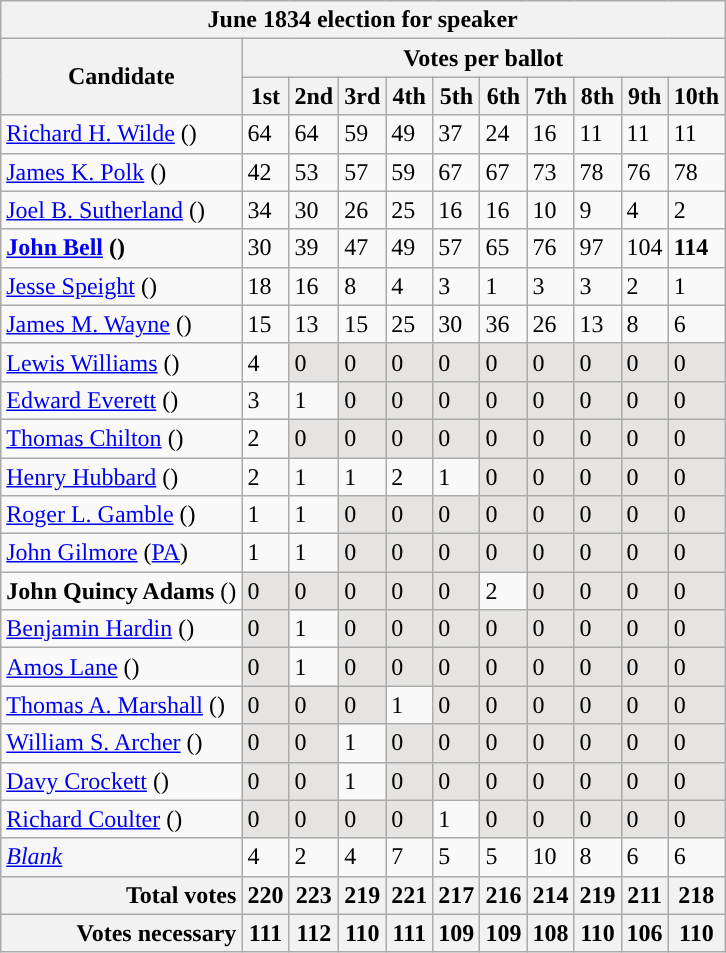<table class="wikitable">
<tr>
<th colspan="12">June 1834 election for speaker</th>
</tr>
<tr>
<th rowspan="2">Candidate</th>
<th colspan="10">Votes per ballot</th>
</tr>
<tr>
<th>1st</th>
<th>2nd</th>
<th>3rd</th>
<th>4th</th>
<th>5th</th>
<th>6th</th>
<th>7th</th>
<th>8th</th>
<th>9th</th>
<th>10th</th>
</tr>
<tr>
<td style="background:"><a href='#'>Richard H. Wilde</a> ()</td>
<td>64</td>
<td>64</td>
<td>59</td>
<td>49</td>
<td>37</td>
<td>24</td>
<td>16</td>
<td>11</td>
<td>11</td>
<td>11</td>
</tr>
<tr>
<td style="background:"><a href='#'>James K. Polk</a> ()</td>
<td>42</td>
<td>53</td>
<td>57</td>
<td>59</td>
<td>67</td>
<td>67</td>
<td>73</td>
<td>78</td>
<td>76</td>
<td>78</td>
</tr>
<tr>
<td style="background:"><a href='#'>Joel B. Sutherland</a> ()</td>
<td>34</td>
<td>30</td>
<td>26</td>
<td>25</td>
<td>16</td>
<td>16</td>
<td>10</td>
<td>9</td>
<td>4</td>
<td>2</td>
</tr>
<tr>
<td style="background:"><strong><a href='#'>John Bell</a> ()</strong></td>
<td>30</td>
<td>39</td>
<td>47</td>
<td>49</td>
<td>57</td>
<td>65</td>
<td>76</td>
<td>97</td>
<td>104</td>
<td><strong>114</strong></td>
</tr>
<tr>
<td style="background:"><a href='#'>Jesse Speight</a> ()</td>
<td>18</td>
<td>16</td>
<td>8</td>
<td>4</td>
<td>3</td>
<td>1</td>
<td>3</td>
<td>3</td>
<td>2</td>
<td>1</td>
</tr>
<tr>
<td style="background:"><a href='#'>James M. Wayne</a> ()</td>
<td>15</td>
<td>13</td>
<td>15</td>
<td>25</td>
<td>30</td>
<td>36</td>
<td>26</td>
<td>13</td>
<td>8</td>
<td>6</td>
</tr>
<tr>
<td style="background:"><a href='#'>Lewis Williams</a> ()</td>
<td>4</td>
<td style="background:#e5e4e2">0</td>
<td style="background:#e5e4e2">0</td>
<td style="background:#e5e4e2">0</td>
<td style="background:#e5e4e2">0</td>
<td style="background:#e5e4e2">0</td>
<td style="background:#e5e4e2">0</td>
<td style="background:#e5e4e2">0</td>
<td style="background:#e5e4e2">0</td>
<td style="background:#e5e4e2">0</td>
</tr>
<tr>
<td style="background:"><a href='#'>Edward Everett</a> ()</td>
<td>3</td>
<td>1</td>
<td style="background:#e5e4e2">0</td>
<td style="background:#e5e4e2">0</td>
<td style="background:#e5e4e2">0</td>
<td style="background:#e5e4e2">0</td>
<td style="background:#e5e4e2">0</td>
<td style="background:#e5e4e2">0</td>
<td style="background:#e5e4e2">0</td>
<td style="background:#e5e4e2">0</td>
</tr>
<tr>
<td style="background:"><a href='#'>Thomas Chilton</a> ()</td>
<td>2</td>
<td style="background:#e5e4e2">0</td>
<td style="background:#e5e4e2">0</td>
<td style="background:#e5e4e2">0</td>
<td style="background:#e5e4e2">0</td>
<td style="background:#e5e4e2">0</td>
<td style="background:#e5e4e2">0</td>
<td style="background:#e5e4e2">0</td>
<td style="background:#e5e4e2">0</td>
<td style="background:#e5e4e2">0</td>
</tr>
<tr>
<td style="background:"><a href='#'>Henry Hubbard</a> ()</td>
<td>2</td>
<td>1</td>
<td>1</td>
<td>2</td>
<td>1</td>
<td style="background:#e5e4e2">0</td>
<td style="background:#e5e4e2">0</td>
<td style="background:#e5e4e2">0</td>
<td style="background:#e5e4e2">0</td>
<td style="background:#e5e4e2">0</td>
</tr>
<tr>
<td style="background:"><a href='#'>Roger L. Gamble</a> ()</td>
<td>1</td>
<td>1</td>
<td style="background:#e5e4e2">0</td>
<td style="background:#e5e4e2">0</td>
<td style="background:#e5e4e2">0</td>
<td style="background:#e5e4e2">0</td>
<td style="background:#e5e4e2">0</td>
<td style="background:#e5e4e2">0</td>
<td style="background:#e5e4e2">0</td>
<td style="background:#e5e4e2">0</td>
</tr>
<tr>
<td style="background:"><a href='#'>John Gilmore</a> (<a href='#'>PA</a>)</td>
<td>1</td>
<td>1</td>
<td style="background:#e5e4e2">0</td>
<td style="background:#e5e4e2">0</td>
<td style="background:#e5e4e2">0</td>
<td style="background:#e5e4e2">0</td>
<td style="background:#e5e4e2">0</td>
<td style="background:#e5e4e2">0</td>
<td style="background:#e5e4e2">0</td>
<td style="background:#e5e4e2">0</td>
</tr>
<tr>
<td style="background:"><strong>John Quincy Adams </strong> ()</td>
<td style="background:#e5e4e2">0</td>
<td style="background:#e5e4e2">0</td>
<td style="background:#e5e4e2">0</td>
<td style="background:#e5e4e2">0</td>
<td style="background:#e5e4e2">0</td>
<td>2</td>
<td style="background:#e5e4e2">0</td>
<td style="background:#e5e4e2">0</td>
<td style="background:#e5e4e2">0</td>
<td style="background:#e5e4e2">0</td>
</tr>
<tr>
<td style="background:"><a href='#'>Benjamin Hardin</a> ()</td>
<td style="background:#e5e4e2">0</td>
<td>1</td>
<td style="background:#e5e4e2">0</td>
<td style="background:#e5e4e2">0</td>
<td style="background:#e5e4e2">0</td>
<td style="background:#e5e4e2">0</td>
<td style="background:#e5e4e2">0</td>
<td style="background:#e5e4e2">0</td>
<td style="background:#e5e4e2">0</td>
<td style="background:#e5e4e2">0</td>
</tr>
<tr>
<td style="background:"><a href='#'>Amos Lane</a> ()</td>
<td style="background:#e5e4e2">0</td>
<td>1</td>
<td style="background:#e5e4e2">0</td>
<td style="background:#e5e4e2">0</td>
<td style="background:#e5e4e2">0</td>
<td style="background:#e5e4e2">0</td>
<td style="background:#e5e4e2">0</td>
<td style="background:#e5e4e2">0</td>
<td style="background:#e5e4e2">0</td>
<td style="background:#e5e4e2">0</td>
</tr>
<tr>
<td style="background:"><a href='#'>Thomas A. Marshall</a> ()</td>
<td style="background:#e5e4e2">0</td>
<td style="background:#e5e4e2">0</td>
<td style="background:#e5e4e2">0</td>
<td>1</td>
<td style="background:#e5e4e2">0</td>
<td style="background:#e5e4e2">0</td>
<td style="background:#e5e4e2">0</td>
<td style="background:#e5e4e2">0</td>
<td style="background:#e5e4e2">0</td>
<td style="background:#e5e4e2">0</td>
</tr>
<tr>
<td style="background:"><a href='#'>William S. Archer</a> ()</td>
<td style="background:#e5e4e2">0</td>
<td style="background:#e5e4e2">0</td>
<td>1</td>
<td style="background:#e5e4e2">0</td>
<td style="background:#e5e4e2">0</td>
<td style="background:#e5e4e2">0</td>
<td style="background:#e5e4e2">0</td>
<td style="background:#e5e4e2">0</td>
<td style="background:#e5e4e2">0</td>
<td style="background:#e5e4e2">0</td>
</tr>
<tr>
<td style="background:"><a href='#'>Davy Crockett</a> ()</td>
<td style="background:#e5e4e2">0</td>
<td style="background:#e5e4e2">0</td>
<td>1</td>
<td style="background:#e5e4e2">0</td>
<td style="background:#e5e4e2">0</td>
<td style="background:#e5e4e2">0</td>
<td style="background:#e5e4e2">0</td>
<td style="background:#e5e4e2">0</td>
<td style="background:#e5e4e2">0</td>
<td style="background:#e5e4e2">0</td>
</tr>
<tr>
<td style="background:"><a href='#'>Richard Coulter</a> ()</td>
<td style="background:#e5e4e2">0</td>
<td style="background:#e5e4e2">0</td>
<td style="background:#e5e4e2">0</td>
<td style="background:#e5e4e2">0</td>
<td>1</td>
<td style="background:#e5e4e2">0</td>
<td style="background:#e5e4e2">0</td>
<td style="background:#e5e4e2">0</td>
<td style="background:#e5e4e2">0</td>
<td style="background:#e5e4e2">0</td>
</tr>
<tr>
<td style="background:#f5f5f5"><em><a href='#'>Blank</a></em></td>
<td>4</td>
<td>2</td>
<td>4</td>
<td>7</td>
<td>5</td>
<td>5</td>
<td>10</td>
<td>8</td>
<td>6</td>
<td>6</td>
</tr>
<tr>
<th style="text-align:right">Total votes</th>
<th>220</th>
<th>223</th>
<th>219</th>
<th>221</th>
<th>217</th>
<th>216</th>
<th>214</th>
<th>219</th>
<th>211</th>
<th>218</th>
</tr>
<tr>
<th style="text-align:right">Votes necessary</th>
<th>111</th>
<th>112</th>
<th>110</th>
<th>111</th>
<th>109</th>
<th>109</th>
<th>108</th>
<th>110</th>
<th>106</th>
<th>110</th>
</tr>
</table>
